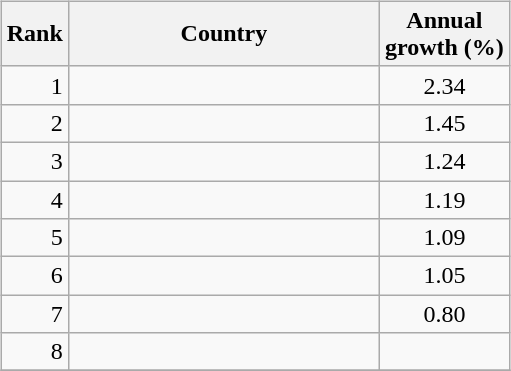<table>
<tr>
<td width="25%" align="centre"></td>
</tr>
<tr valign="top">
<td><br><table class="wikitable sortable">
<tr>
<th style="width:2em;margin-left:auto;margin-right:auto" ! data-sort-type="number">Rank</th>
<th style="width: 200px;">Country</th>
<th>Annual<br>growth (%)</th>
</tr>
<tr>
<td align=right>1</td>
<td></td>
<td align=center>2.34</td>
</tr>
<tr>
<td align=right>2</td>
<td></td>
<td align=center>1.45</td>
</tr>
<tr>
<td align=right>3</td>
<td></td>
<td align=center>1.24</td>
</tr>
<tr>
<td align=right>4</td>
<td></td>
<td align=center>1.19</td>
</tr>
<tr>
<td align=right>5</td>
<td></td>
<td align=center>1.09</td>
</tr>
<tr>
<td align=right>6</td>
<td></td>
<td align=center>1.05</td>
</tr>
<tr>
<td align=right>7</td>
<td></td>
<td align=center>0.80</td>
</tr>
<tr>
<td align=right>8</td>
<td></td>
<td align=center></td>
</tr>
<tr>
</tr>
</table>
</td>
</tr>
<tr valign="top">
</tr>
</table>
